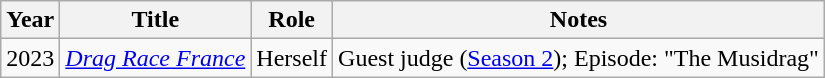<table class="wikitable">
<tr>
<th>Year</th>
<th>Title</th>
<th>Role</th>
<th>Notes</th>
</tr>
<tr>
<td>2023</td>
<td><em><a href='#'>Drag Race France</a></em></td>
<td>Herself</td>
<td>Guest judge (<a href='#'>Season 2</a>); Episode: "The Musidrag"</td>
</tr>
</table>
